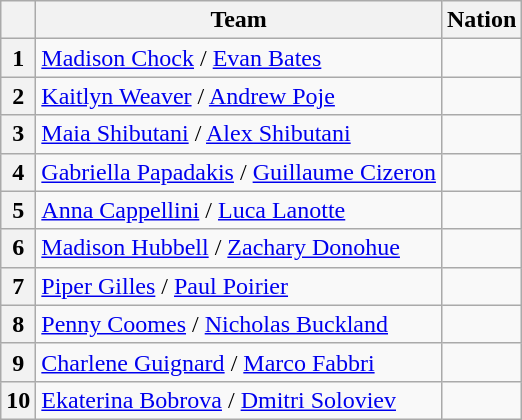<table class="wikitable sortable" style="text-align:left">
<tr>
<th scope="col"></th>
<th scope="col">Team</th>
<th scope="col">Nation</th>
</tr>
<tr>
<th scope="row">1</th>
<td><a href='#'>Madison Chock</a> / <a href='#'>Evan Bates</a></td>
<td></td>
</tr>
<tr>
<th scope="row">2</th>
<td><a href='#'>Kaitlyn Weaver</a> / <a href='#'>Andrew Poje</a></td>
<td></td>
</tr>
<tr>
<th scope="row">3</th>
<td><a href='#'>Maia Shibutani</a> / <a href='#'>Alex Shibutani</a></td>
<td></td>
</tr>
<tr>
<th scope="row">4</th>
<td><a href='#'>Gabriella Papadakis</a> / <a href='#'>Guillaume Cizeron</a></td>
<td></td>
</tr>
<tr>
<th scope="row">5</th>
<td><a href='#'>Anna Cappellini</a> / <a href='#'>Luca Lanotte</a></td>
<td></td>
</tr>
<tr>
<th scope="row">6</th>
<td><a href='#'>Madison Hubbell</a> / <a href='#'>Zachary Donohue</a></td>
<td></td>
</tr>
<tr>
<th scope="row">7</th>
<td><a href='#'>Piper Gilles</a> / <a href='#'>Paul Poirier</a></td>
<td></td>
</tr>
<tr>
<th scope="row">8</th>
<td><a href='#'>Penny Coomes</a> / <a href='#'>Nicholas Buckland</a></td>
<td></td>
</tr>
<tr>
<th scope="row">9</th>
<td><a href='#'>Charlene Guignard</a> / <a href='#'>Marco Fabbri</a></td>
<td></td>
</tr>
<tr>
<th scope="row">10</th>
<td><a href='#'>Ekaterina Bobrova</a> / <a href='#'>Dmitri Soloviev</a></td>
<td></td>
</tr>
</table>
